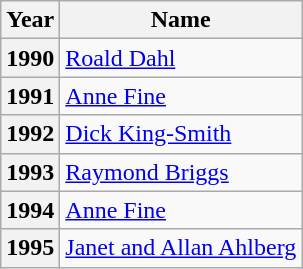<table class="wikitable">
<tr>
<th>Year</th>
<th>Name</th>
</tr>
<tr>
<th>1990</th>
<td><a href='#'>Roald Dahl</a></td>
</tr>
<tr>
<th>1991</th>
<td><a href='#'>Anne Fine</a></td>
</tr>
<tr>
<th>1992</th>
<td><a href='#'>Dick King-Smith</a></td>
</tr>
<tr>
<th>1993</th>
<td><a href='#'>Raymond Briggs</a></td>
</tr>
<tr>
<th>1994</th>
<td><a href='#'>Anne Fine</a></td>
</tr>
<tr>
<th>1995</th>
<td><a href='#'>Janet and Allan Ahlberg</a></td>
</tr>
</table>
